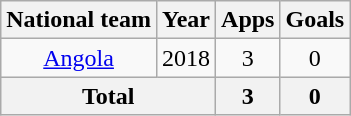<table class="wikitable" style="text-align:center">
<tr>
<th>National team</th>
<th>Year</th>
<th>Apps</th>
<th>Goals</th>
</tr>
<tr>
<td rowspan="1"><a href='#'>Angola</a></td>
<td>2018</td>
<td>3</td>
<td>0</td>
</tr>
<tr>
<th colspan=2>Total</th>
<th>3</th>
<th>0</th>
</tr>
</table>
